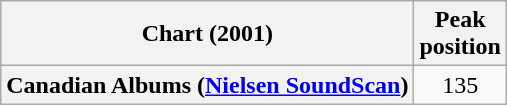<table class="wikitable plainrowheaders" style="text-align:center">
<tr>
<th scope="col">Chart (2001)</th>
<th scope="col">Peak<br>position</th>
</tr>
<tr>
<th scope="row">Canadian Albums (<a href='#'>Nielsen SoundScan</a>)</th>
<td>135</td>
</tr>
</table>
